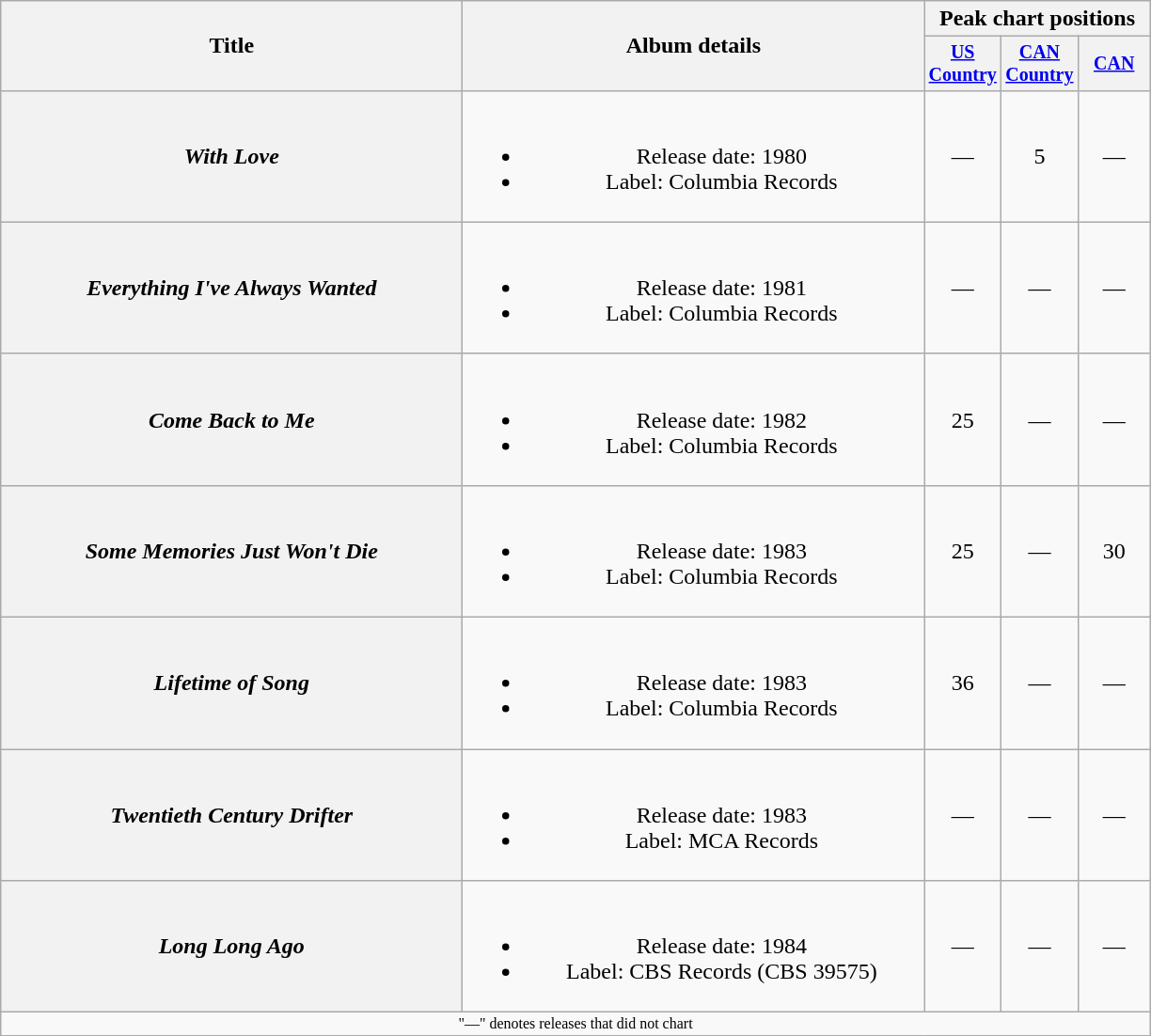<table class="wikitable plainrowheaders" style="text-align:center;">
<tr>
<th rowspan="2" style="width:20em;">Title</th>
<th rowspan="2" style="width:20em;">Album details</th>
<th colspan="3">Peak chart positions</th>
</tr>
<tr style="font-size:smaller;">
<th width="45"><a href='#'>US Country</a><br></th>
<th width="45"><a href='#'>CAN Country</a><br></th>
<th width="45"><a href='#'>CAN</a><br></th>
</tr>
<tr>
<th scope="row"><em>With Love</em></th>
<td><br><ul><li>Release date: 1980</li><li>Label: Columbia Records</li></ul></td>
<td>—</td>
<td>5</td>
<td>—</td>
</tr>
<tr>
<th scope="row"><em>Everything I've Always Wanted</em></th>
<td><br><ul><li>Release date: 1981</li><li>Label: Columbia Records</li></ul></td>
<td>—</td>
<td>—</td>
<td>—</td>
</tr>
<tr>
<th scope="row"><em>Come Back to Me</em></th>
<td><br><ul><li>Release date: 1982</li><li>Label: Columbia Records</li></ul></td>
<td>25</td>
<td>—</td>
<td>—</td>
</tr>
<tr>
<th scope="row"><em>Some Memories Just Won't Die</em></th>
<td><br><ul><li>Release date: 1983</li><li>Label: Columbia Records</li></ul></td>
<td>25</td>
<td>—</td>
<td>30</td>
</tr>
<tr>
<th scope="row"><em>Lifetime of Song</em></th>
<td><br><ul><li>Release date: 1983</li><li>Label: Columbia Records</li></ul></td>
<td>36</td>
<td>—</td>
<td>—</td>
</tr>
<tr>
<th scope="row"><em>Twentieth Century Drifter</em></th>
<td><br><ul><li>Release date: 1983</li><li>Label: MCA Records</li></ul></td>
<td>—</td>
<td>—</td>
<td>—</td>
</tr>
<tr>
<th scope="row"><em>Long Long Ago</em></th>
<td><br><ul><li>Release date: 1984</li><li>Label: CBS Records (CBS 39575)</li></ul></td>
<td>—</td>
<td>—</td>
<td>—</td>
</tr>
<tr>
<td colspan="5" style="font-size:8pt">"—" denotes releases that did not chart</td>
</tr>
<tr>
</tr>
</table>
